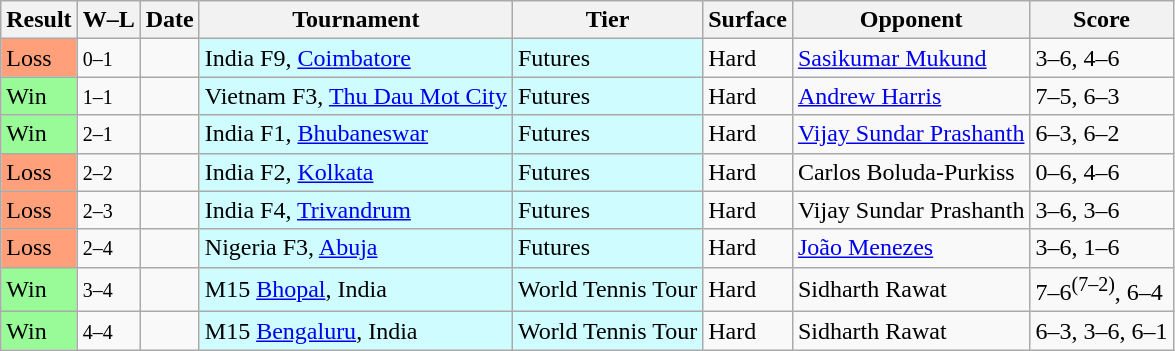<table class="sortable wikitable">
<tr>
<th>Result</th>
<th class="unsortable">W–L</th>
<th>Date</th>
<th>Tournament</th>
<th>Tier</th>
<th>Surface</th>
<th>Opponent</th>
<th class="unsortable">Score</th>
</tr>
<tr>
<td bgcolor=FFA07A>Loss</td>
<td><small>0–1</small></td>
<td></td>
<td style="background:#cffcff;">India F9, <a href='#'>Coimbatore</a></td>
<td style="background:#cffcff;">Futures</td>
<td>Hard</td>
<td> <a href='#'>Sasikumar Mukund</a></td>
<td>3–6, 4–6</td>
</tr>
<tr>
<td bgcolor=98FB98>Win</td>
<td><small>1–1</small></td>
<td></td>
<td style="background:#cffcff;">Vietnam F3, <a href='#'>Thu Dau Mot City</a></td>
<td style="background:#cffcff;">Futures</td>
<td>Hard</td>
<td> <a href='#'>Andrew Harris</a></td>
<td>7–5, 6–3</td>
</tr>
<tr>
<td bgcolor=98FB98>Win</td>
<td><small>2–1</small></td>
<td></td>
<td style="background:#cffcff;">India F1, <a href='#'>Bhubaneswar</a></td>
<td style="background:#cffcff;">Futures</td>
<td>Hard</td>
<td> <a href='#'>Vijay Sundar Prashanth</a></td>
<td>6–3, 6–2</td>
</tr>
<tr>
<td bgcolor=FFA07A>Loss</td>
<td><small>2–2</small></td>
<td></td>
<td style="background:#cffcff;">India F2, <a href='#'>Kolkata</a></td>
<td style="background:#cffcff;">Futures</td>
<td>Hard</td>
<td> Carlos Boluda-Purkiss</td>
<td>0–6, 4–6</td>
</tr>
<tr>
<td bgcolor=FFA07A>Loss</td>
<td><small>2–3</small></td>
<td></td>
<td style="background:#cffcff;">India F4, <a href='#'>Trivandrum</a></td>
<td style="background:#cffcff;">Futures</td>
<td>Hard</td>
<td> Vijay Sundar Prashanth</td>
<td>3–6, 3–6</td>
</tr>
<tr>
<td bgcolor=FFA07A>Loss</td>
<td><small>2–4</small></td>
<td></td>
<td style="background:#cffcff;">Nigeria F3, <a href='#'>Abuja</a></td>
<td style="background:#cffcff;">Futures</td>
<td>Hard</td>
<td> <a href='#'>João Menezes</a></td>
<td>3–6, 1–6</td>
</tr>
<tr>
<td bgcolor=98FB98>Win</td>
<td><small>3–4</small></td>
<td></td>
<td style="background:#cffcff;">M15 <a href='#'>Bhopal</a>, India</td>
<td style="background:#cffcff;">World Tennis Tour</td>
<td>Hard</td>
<td> Sidharth Rawat</td>
<td>7–6<sup>(7–2)</sup>, 6–4</td>
</tr>
<tr>
<td bgcolor=98FB98>Win</td>
<td><small>4–4</small></td>
<td></td>
<td style="background:#cffcff;">M15 <a href='#'>Bengaluru</a>, India</td>
<td style="background:#cffcff;">World Tennis Tour</td>
<td>Hard</td>
<td> Sidharth Rawat</td>
<td>6–3, 3–6, 6–1</td>
</tr>
</table>
